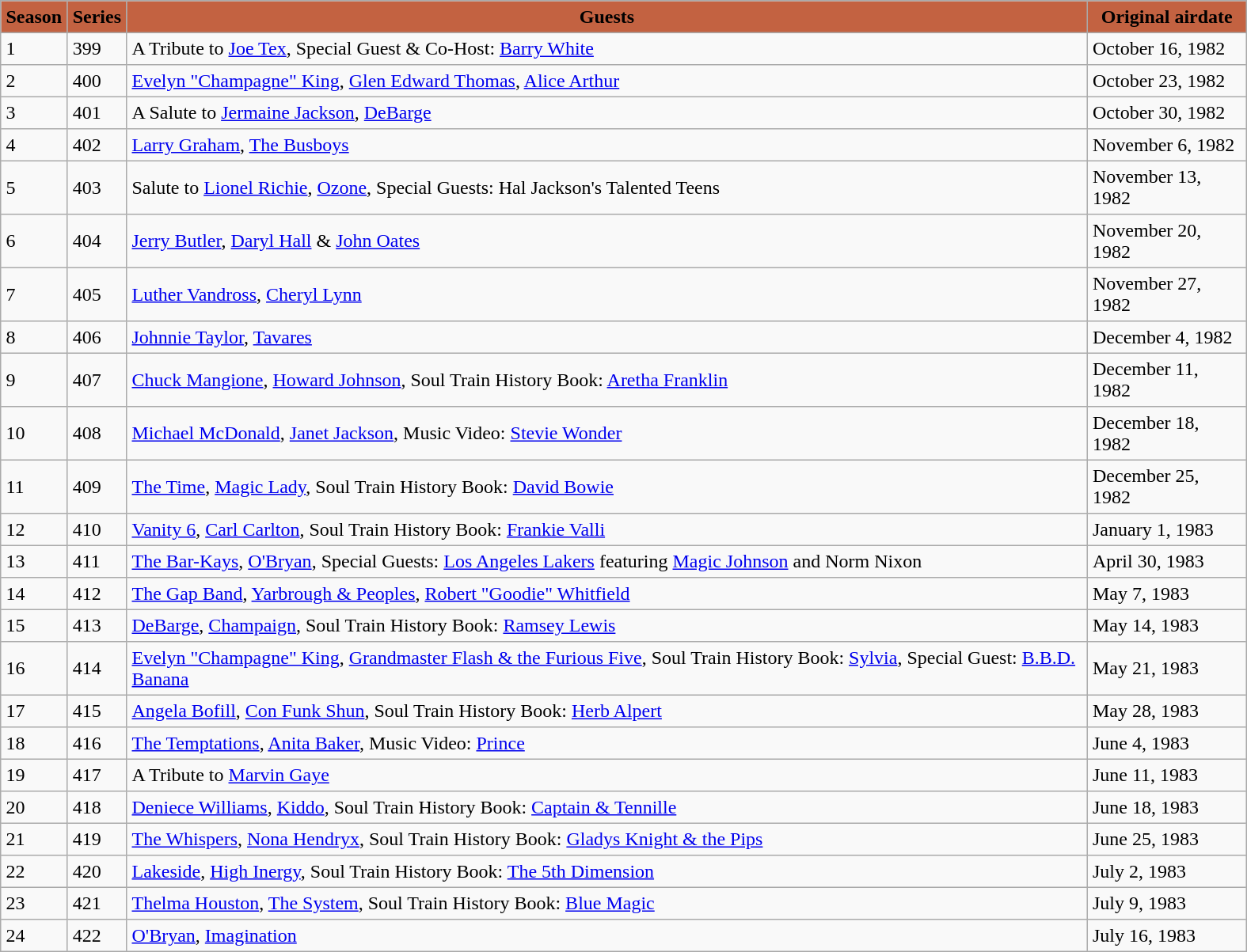<table class="toccolours" border="2" cellpadding="4" cellspacing="0" style="margin: 1em 1em 1em 0; background: #f9f9f9; border: 1px #aaa solid; border-collapse: collapse">
<tr style="vertical-align: top; text-align: center; background-color:#C36241">
<th><strong>Season</strong></th>
<th><strong>Series</strong></th>
<th style="width:800px;"><strong>Guests</strong></th>
<th style="width:125px;"><strong>Original airdate</strong></th>
</tr>
<tr>
<td>1</td>
<td>399</td>
<td>A Tribute to <a href='#'>Joe Tex</a>, Special Guest & Co-Host: <a href='#'>Barry White</a></td>
<td>October 16, 1982</td>
</tr>
<tr>
<td>2</td>
<td>400</td>
<td><a href='#'>Evelyn "Champagne" King</a>, <a href='#'>Glen Edward Thomas</a>, <a href='#'>Alice Arthur</a></td>
<td>October 23, 1982</td>
</tr>
<tr>
<td>3</td>
<td>401</td>
<td>A Salute to <a href='#'>Jermaine Jackson</a>, <a href='#'>DeBarge</a></td>
<td>October 30, 1982</td>
</tr>
<tr>
<td>4</td>
<td>402</td>
<td><a href='#'>Larry Graham</a>, <a href='#'>The Busboys</a></td>
<td>November 6, 1982</td>
</tr>
<tr>
<td>5</td>
<td>403</td>
<td>Salute to <a href='#'>Lionel Richie</a>, <a href='#'>Ozone</a>, Special Guests: Hal Jackson's Talented Teens</td>
<td>November 13, 1982</td>
</tr>
<tr>
<td>6</td>
<td>404</td>
<td><a href='#'>Jerry Butler</a>, <a href='#'>Daryl Hall</a> & <a href='#'>John Oates</a></td>
<td>November 20, 1982</td>
</tr>
<tr>
<td>7</td>
<td>405</td>
<td><a href='#'>Luther Vandross</a>, <a href='#'>Cheryl Lynn</a></td>
<td>November 27, 1982</td>
</tr>
<tr>
<td>8</td>
<td>406</td>
<td><a href='#'>Johnnie Taylor</a>, <a href='#'>Tavares</a></td>
<td>December 4, 1982</td>
</tr>
<tr>
<td>9</td>
<td>407</td>
<td><a href='#'>Chuck Mangione</a>, <a href='#'>Howard Johnson</a>, Soul Train History Book: <a href='#'>Aretha Franklin</a></td>
<td>December 11, 1982</td>
</tr>
<tr>
<td>10</td>
<td>408</td>
<td><a href='#'>Michael McDonald</a>, <a href='#'>Janet Jackson</a>, Music Video: <a href='#'>Stevie Wonder</a></td>
<td>December 18, 1982</td>
</tr>
<tr>
<td>11</td>
<td>409</td>
<td><a href='#'>The Time</a>, <a href='#'>Magic Lady</a>, Soul Train History Book: <a href='#'>David Bowie</a></td>
<td>December 25, 1982</td>
</tr>
<tr>
<td>12</td>
<td>410</td>
<td><a href='#'>Vanity 6</a>, <a href='#'>Carl Carlton</a>, Soul Train History Book: <a href='#'>Frankie Valli</a></td>
<td>January 1, 1983</td>
</tr>
<tr>
<td>13</td>
<td>411</td>
<td><a href='#'>The Bar-Kays</a>, <a href='#'>O'Bryan</a>, Special Guests: <a href='#'>Los Angeles Lakers</a> featuring <a href='#'>Magic Johnson</a> and Norm Nixon</td>
<td>April 30, 1983</td>
</tr>
<tr>
<td>14</td>
<td>412</td>
<td><a href='#'>The Gap Band</a>, <a href='#'>Yarbrough & Peoples</a>, <a href='#'>Robert "Goodie" Whitfield</a></td>
<td>May 7, 1983</td>
</tr>
<tr>
<td>15</td>
<td>413</td>
<td><a href='#'>DeBarge</a>, <a href='#'>Champaign</a>, Soul Train History Book: <a href='#'>Ramsey Lewis</a></td>
<td>May 14, 1983</td>
</tr>
<tr>
<td>16</td>
<td>414</td>
<td><a href='#'>Evelyn "Champagne" King</a>, <a href='#'>Grandmaster Flash & the Furious Five</a>, Soul Train History Book: <a href='#'>Sylvia</a>, Special Guest: <a href='#'>B.B.D. Banana</a></td>
<td>May 21, 1983</td>
</tr>
<tr>
<td>17</td>
<td>415</td>
<td><a href='#'>Angela Bofill</a>, <a href='#'>Con Funk Shun</a>, Soul Train History Book: <a href='#'>Herb Alpert</a></td>
<td>May 28, 1983</td>
</tr>
<tr>
<td>18</td>
<td>416</td>
<td><a href='#'>The Temptations</a>, <a href='#'>Anita Baker</a>, Music Video: <a href='#'>Prince</a></td>
<td>June 4, 1983</td>
</tr>
<tr>
<td>19</td>
<td>417</td>
<td>A Tribute to <a href='#'>Marvin Gaye</a></td>
<td>June 11, 1983</td>
</tr>
<tr>
<td>20</td>
<td>418</td>
<td><a href='#'>Deniece Williams</a>, <a href='#'>Kiddo</a>, Soul Train History Book: <a href='#'>Captain & Tennille</a></td>
<td>June 18, 1983</td>
</tr>
<tr>
<td>21</td>
<td>419</td>
<td><a href='#'>The Whispers</a>, <a href='#'>Nona Hendryx</a>, Soul Train History Book: <a href='#'>Gladys Knight & the Pips</a></td>
<td>June 25, 1983</td>
</tr>
<tr>
<td>22</td>
<td>420</td>
<td><a href='#'>Lakeside</a>, <a href='#'>High Inergy</a>, Soul Train History Book: <a href='#'>The 5th Dimension</a></td>
<td>July 2, 1983</td>
</tr>
<tr>
<td>23</td>
<td>421</td>
<td><a href='#'>Thelma Houston</a>, <a href='#'>The System</a>, Soul Train History Book: <a href='#'>Blue Magic</a></td>
<td>July 9, 1983</td>
</tr>
<tr>
<td>24</td>
<td>422</td>
<td><a href='#'>O'Bryan</a>, <a href='#'>Imagination</a></td>
<td>July 16, 1983</td>
</tr>
</table>
